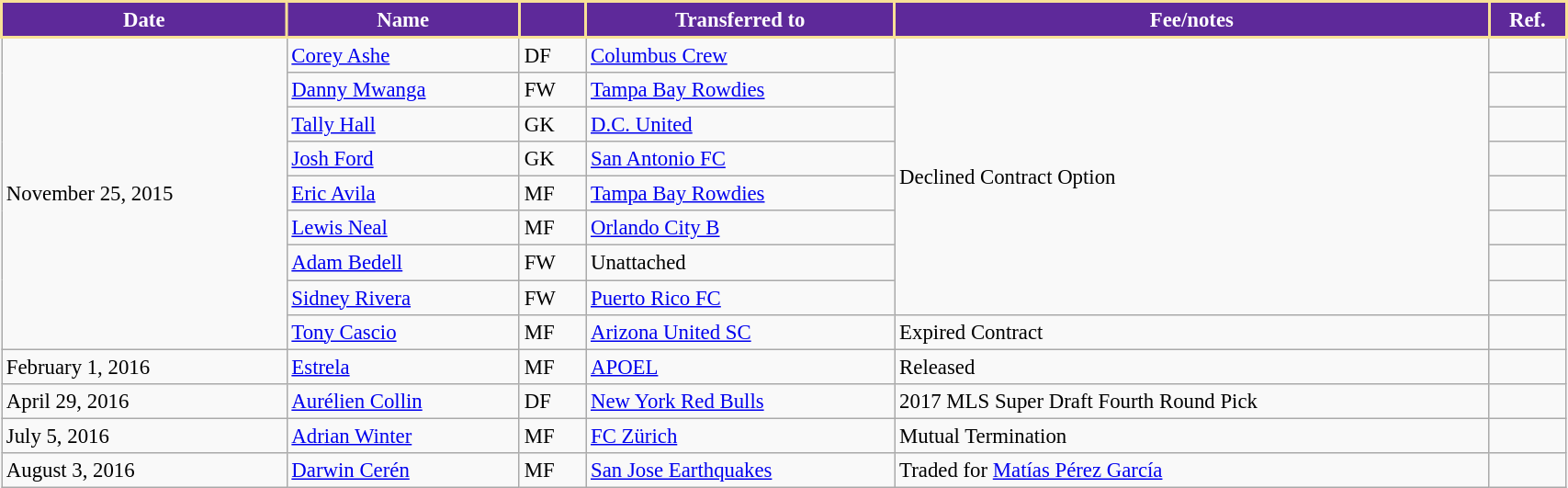<table class="wikitable" style="width:90%; text-align:center; font-size:95%; text-align:left;">
<tr>
<th style="background:#5E299A; color:white; border:2px solid #F8E196;">Date</th>
<th style="background:#5E299A; color:white; border:2px solid #F8E196;">Name</th>
<th style="background:#5E299A; color:white; border:2px solid #F8E196;"></th>
<th style="background:#5E299A; color:white; border:2px solid #F8E196;">Transferred to</th>
<th style="background:#5E299A; color:white; border:2px solid #F8E196;">Fee/notes</th>
<th style="background:#5E299A; color:white; border:2px solid #F8E196;">Ref.</th>
</tr>
<tr>
<td rowspan="9">November 25, 2015</td>
<td> <a href='#'>Corey Ashe</a></td>
<td>DF</td>
<td> <a href='#'>Columbus Crew</a></td>
<td rowspan="8">Declined Contract Option</td>
<td></td>
</tr>
<tr>
<td> <a href='#'>Danny Mwanga</a></td>
<td>FW</td>
<td> <a href='#'>Tampa Bay Rowdies</a></td>
<td></td>
</tr>
<tr>
<td> <a href='#'>Tally Hall</a></td>
<td>GK</td>
<td> <a href='#'>D.C. United</a></td>
<td></td>
</tr>
<tr>
<td> <a href='#'>Josh Ford</a></td>
<td>GK</td>
<td> <a href='#'>San Antonio FC</a></td>
<td></td>
</tr>
<tr>
<td> <a href='#'>Eric Avila</a></td>
<td>MF</td>
<td> <a href='#'>Tampa Bay Rowdies</a></td>
<td></td>
</tr>
<tr>
<td> <a href='#'>Lewis Neal</a></td>
<td>MF</td>
<td> <a href='#'>Orlando City B</a></td>
<td></td>
</tr>
<tr>
<td> <a href='#'>Adam Bedell</a></td>
<td>FW</td>
<td>Unattached</td>
<td></td>
</tr>
<tr>
<td> <a href='#'>Sidney Rivera</a></td>
<td>FW</td>
<td> <a href='#'>Puerto Rico FC</a></td>
<td></td>
</tr>
<tr>
<td> <a href='#'>Tony Cascio</a></td>
<td>MF</td>
<td> <a href='#'>Arizona United SC</a></td>
<td>Expired Contract</td>
<td></td>
</tr>
<tr>
<td>February 1, 2016</td>
<td> <a href='#'>Estrela</a></td>
<td>MF</td>
<td> <a href='#'>APOEL</a></td>
<td>Released</td>
<td></td>
</tr>
<tr>
<td>April 29, 2016</td>
<td> <a href='#'>Aurélien Collin</a></td>
<td>DF</td>
<td> <a href='#'>New York Red Bulls</a></td>
<td>2017 MLS Super Draft Fourth Round Pick</td>
<td></td>
</tr>
<tr>
<td>July 5, 2016</td>
<td> <a href='#'>Adrian Winter</a></td>
<td>MF</td>
<td> <a href='#'>FC Zürich</a></td>
<td>Mutual Termination</td>
<td></td>
</tr>
<tr>
<td>August 3, 2016</td>
<td> <a href='#'>Darwin Cerén</a></td>
<td>MF</td>
<td> <a href='#'>San Jose Earthquakes</a></td>
<td>Traded for <a href='#'>Matías Pérez García</a></td>
<td></td>
</tr>
</table>
